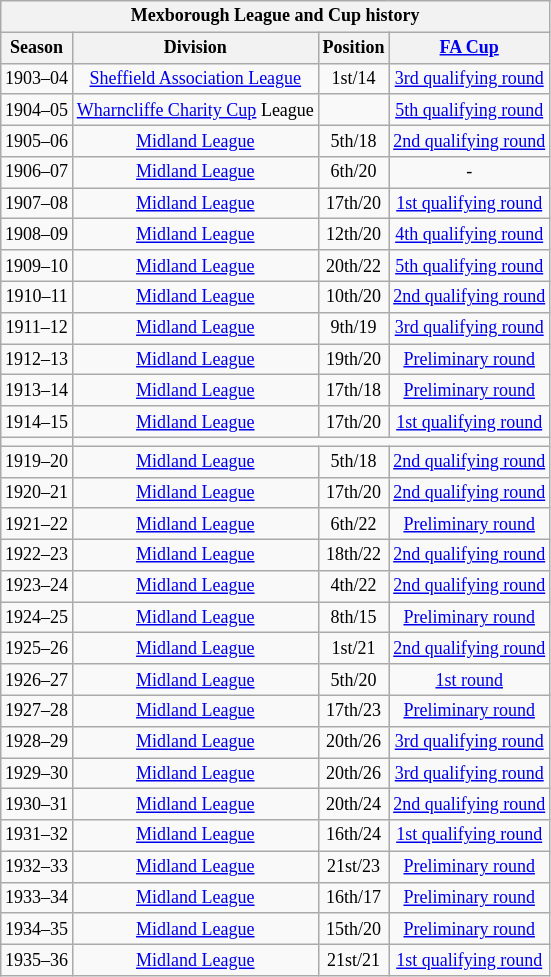<table class="wikitable collapsible" style="text-align:center;font-size:75%">
<tr>
<th colspan="4"><strong>Mexborough League and Cup history</strong></th>
</tr>
<tr>
<th>Season</th>
<th>Division</th>
<th>Position</th>
<th><a href='#'>FA Cup</a></th>
</tr>
<tr>
<td>1903–04</td>
<td><a href='#'>Sheffield Association League</a></td>
<td>1st/14</td>
<td><a href='#'>3rd qualifying round</a></td>
</tr>
<tr>
<td>1904–05</td>
<td><a href='#'>Wharncliffe Charity Cup</a> League</td>
<td></td>
<td><a href='#'>5th qualifying round</a></td>
</tr>
<tr>
<td>1905–06</td>
<td><a href='#'>Midland League</a></td>
<td>5th/18</td>
<td><a href='#'>2nd qualifying round</a></td>
</tr>
<tr>
<td>1906–07</td>
<td><a href='#'>Midland League</a></td>
<td>6th/20</td>
<td>-</td>
</tr>
<tr>
<td>1907–08</td>
<td><a href='#'>Midland League</a></td>
<td>17th/20</td>
<td><a href='#'>1st qualifying round</a></td>
</tr>
<tr>
<td>1908–09</td>
<td><a href='#'>Midland League</a></td>
<td>12th/20</td>
<td><a href='#'>4th qualifying round</a></td>
</tr>
<tr>
<td>1909–10</td>
<td><a href='#'>Midland League</a></td>
<td>20th/22</td>
<td><a href='#'>5th qualifying round</a></td>
</tr>
<tr>
<td>1910–11</td>
<td><a href='#'>Midland League</a></td>
<td>10th/20</td>
<td><a href='#'>2nd qualifying round</a></td>
</tr>
<tr>
<td>1911–12</td>
<td><a href='#'>Midland League</a></td>
<td>9th/19</td>
<td><a href='#'>3rd qualifying round</a></td>
</tr>
<tr>
<td>1912–13</td>
<td><a href='#'>Midland League</a></td>
<td>19th/20</td>
<td><a href='#'>Preliminary round</a></td>
</tr>
<tr>
<td>1913–14</td>
<td><a href='#'>Midland League</a></td>
<td>17th/18</td>
<td><a href='#'>Preliminary round</a></td>
</tr>
<tr>
<td>1914–15</td>
<td><a href='#'>Midland League</a></td>
<td>17th/20</td>
<td><a href='#'>1st qualifying round</a></td>
</tr>
<tr>
<td></td>
</tr>
<tr>
<td>1919–20</td>
<td><a href='#'>Midland League</a></td>
<td>5th/18</td>
<td><a href='#'>2nd qualifying round</a></td>
</tr>
<tr>
<td>1920–21</td>
<td><a href='#'>Midland League</a></td>
<td>17th/20</td>
<td><a href='#'>2nd qualifying round</a></td>
</tr>
<tr>
<td>1921–22</td>
<td><a href='#'>Midland League</a></td>
<td>6th/22</td>
<td><a href='#'>Preliminary round</a></td>
</tr>
<tr>
<td>1922–23</td>
<td><a href='#'>Midland League</a></td>
<td>18th/22</td>
<td><a href='#'>2nd qualifying round</a></td>
</tr>
<tr>
<td>1923–24</td>
<td><a href='#'>Midland League</a></td>
<td>4th/22</td>
<td><a href='#'>2nd qualifying round</a></td>
</tr>
<tr>
<td>1924–25</td>
<td><a href='#'>Midland League</a></td>
<td>8th/15</td>
<td><a href='#'>Preliminary round</a></td>
</tr>
<tr>
<td>1925–26</td>
<td><a href='#'>Midland League</a></td>
<td>1st/21</td>
<td><a href='#'>2nd qualifying round</a></td>
</tr>
<tr>
<td>1926–27</td>
<td><a href='#'>Midland League</a></td>
<td>5th/20</td>
<td><a href='#'>1st round</a></td>
</tr>
<tr>
<td>1927–28</td>
<td><a href='#'>Midland League</a></td>
<td>17th/23</td>
<td><a href='#'>Preliminary round</a></td>
</tr>
<tr>
<td>1928–29</td>
<td><a href='#'>Midland League</a></td>
<td>20th/26</td>
<td><a href='#'>3rd qualifying round</a></td>
</tr>
<tr>
<td>1929–30</td>
<td><a href='#'>Midland League</a></td>
<td>20th/26</td>
<td><a href='#'>3rd qualifying round</a></td>
</tr>
<tr>
<td>1930–31</td>
<td><a href='#'>Midland League</a></td>
<td>20th/24</td>
<td><a href='#'>2nd qualifying round</a></td>
</tr>
<tr>
<td>1931–32</td>
<td><a href='#'>Midland League</a></td>
<td>16th/24</td>
<td><a href='#'>1st qualifying round</a></td>
</tr>
<tr>
<td>1932–33</td>
<td><a href='#'>Midland League</a></td>
<td>21st/23</td>
<td><a href='#'>Preliminary round</a></td>
</tr>
<tr>
<td>1933–34</td>
<td><a href='#'>Midland League</a></td>
<td>16th/17</td>
<td><a href='#'>Preliminary round</a></td>
</tr>
<tr>
<td>1934–35</td>
<td><a href='#'>Midland League</a></td>
<td>15th/20</td>
<td><a href='#'>Preliminary round</a></td>
</tr>
<tr>
<td>1935–36</td>
<td><a href='#'>Midland League</a></td>
<td>21st/21</td>
<td><a href='#'>1st qualifying round</a></td>
</tr>
</table>
